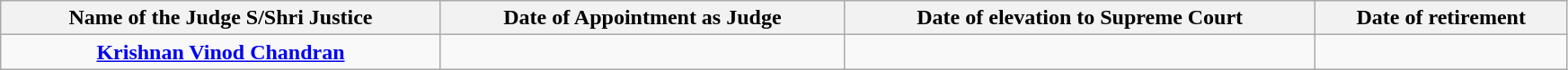<table class="wikitable static-row-numbers static-row-header" style="text-align:center" width="92%">
<tr>
<th>Name of the Judge S/Shri Justice</th>
<th>Date of Appointment as Judge</th>
<th>Date of elevation to Supreme Court</th>
<th>Date of retirement</th>
</tr>
<tr>
<td><a href='#'><strong>Krishnan Vinod Chandran</strong></a></td>
<td></td>
<td></td>
<td></td>
</tr>
</table>
